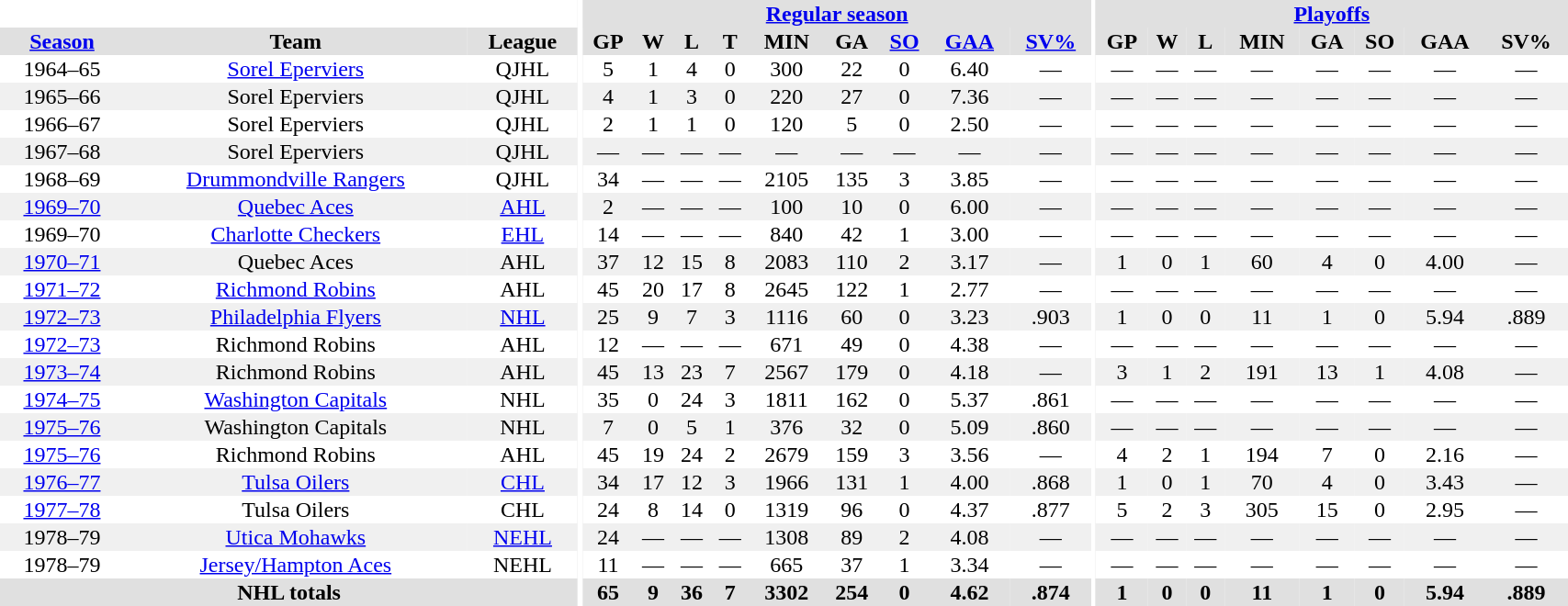<table border="0" cellpadding="1" cellspacing="0" style="width:90%; text-align:center;">
<tr bgcolor="#e0e0e0">
<th colspan="3" bgcolor="#ffffff"></th>
<th rowspan="99" bgcolor="#ffffff"></th>
<th colspan="9" bgcolor="#e0e0e0"><a href='#'>Regular season</a></th>
<th rowspan="99" bgcolor="#ffffff"></th>
<th colspan="8" bgcolor="#e0e0e0"><a href='#'>Playoffs</a></th>
</tr>
<tr bgcolor="#e0e0e0">
<th><a href='#'>Season</a></th>
<th>Team</th>
<th>League</th>
<th>GP</th>
<th>W</th>
<th>L</th>
<th>T</th>
<th>MIN</th>
<th>GA</th>
<th><a href='#'>SO</a></th>
<th><a href='#'>GAA</a></th>
<th><a href='#'>SV%</a></th>
<th>GP</th>
<th>W</th>
<th>L</th>
<th>MIN</th>
<th>GA</th>
<th>SO</th>
<th>GAA</th>
<th>SV%</th>
</tr>
<tr>
<td>1964–65</td>
<td><a href='#'>Sorel Eperviers</a></td>
<td>QJHL</td>
<td>5</td>
<td>1</td>
<td>4</td>
<td>0</td>
<td>300</td>
<td>22</td>
<td>0</td>
<td>6.40</td>
<td>—</td>
<td>—</td>
<td>—</td>
<td>—</td>
<td>—</td>
<td>—</td>
<td>—</td>
<td>—</td>
<td>—</td>
</tr>
<tr bgcolor="#f0f0f0">
<td>1965–66</td>
<td>Sorel Eperviers</td>
<td>QJHL</td>
<td>4</td>
<td>1</td>
<td>3</td>
<td>0</td>
<td>220</td>
<td>27</td>
<td>0</td>
<td>7.36</td>
<td>—</td>
<td>—</td>
<td>—</td>
<td>—</td>
<td>—</td>
<td>—</td>
<td>—</td>
<td>—</td>
<td>—</td>
</tr>
<tr>
<td>1966–67</td>
<td>Sorel Eperviers</td>
<td>QJHL</td>
<td>2</td>
<td>1</td>
<td>1</td>
<td>0</td>
<td>120</td>
<td>5</td>
<td>0</td>
<td>2.50</td>
<td>—</td>
<td>—</td>
<td>—</td>
<td>—</td>
<td>—</td>
<td>—</td>
<td>—</td>
<td>—</td>
<td>—</td>
</tr>
<tr bgcolor="#f0f0f0">
<td>1967–68</td>
<td>Sorel Eperviers</td>
<td>QJHL</td>
<td>—</td>
<td>—</td>
<td>—</td>
<td>—</td>
<td>—</td>
<td>—</td>
<td>—</td>
<td>—</td>
<td>—</td>
<td>—</td>
<td>—</td>
<td>—</td>
<td>—</td>
<td>—</td>
<td>—</td>
<td>—</td>
<td>—</td>
</tr>
<tr>
<td>1968–69</td>
<td><a href='#'>Drummondville Rangers</a></td>
<td>QJHL</td>
<td>34</td>
<td>—</td>
<td>—</td>
<td>—</td>
<td>2105</td>
<td>135</td>
<td>3</td>
<td>3.85</td>
<td>—</td>
<td>—</td>
<td>—</td>
<td>—</td>
<td>—</td>
<td>—</td>
<td>—</td>
<td>—</td>
<td>—</td>
</tr>
<tr bgcolor="#f0f0f0">
<td><a href='#'>1969–70</a></td>
<td><a href='#'>Quebec Aces</a></td>
<td><a href='#'>AHL</a></td>
<td>2</td>
<td>—</td>
<td>—</td>
<td>—</td>
<td>100</td>
<td>10</td>
<td>0</td>
<td>6.00</td>
<td>—</td>
<td>—</td>
<td>—</td>
<td>—</td>
<td>—</td>
<td>—</td>
<td>—</td>
<td>—</td>
<td>—</td>
</tr>
<tr>
<td>1969–70</td>
<td><a href='#'>Charlotte Checkers</a></td>
<td><a href='#'>EHL</a></td>
<td>14</td>
<td>—</td>
<td>—</td>
<td>—</td>
<td>840</td>
<td>42</td>
<td>1</td>
<td>3.00</td>
<td>—</td>
<td>—</td>
<td>—</td>
<td>—</td>
<td>—</td>
<td>—</td>
<td>—</td>
<td>—</td>
<td>—</td>
</tr>
<tr bgcolor="#f0f0f0">
<td><a href='#'>1970–71</a></td>
<td>Quebec Aces</td>
<td>AHL</td>
<td>37</td>
<td>12</td>
<td>15</td>
<td>8</td>
<td>2083</td>
<td>110</td>
<td>2</td>
<td>3.17</td>
<td>—</td>
<td>1</td>
<td>0</td>
<td>1</td>
<td>60</td>
<td>4</td>
<td>0</td>
<td>4.00</td>
<td>—</td>
</tr>
<tr>
<td><a href='#'>1971–72</a></td>
<td><a href='#'>Richmond Robins</a></td>
<td>AHL</td>
<td>45</td>
<td>20</td>
<td>17</td>
<td>8</td>
<td>2645</td>
<td>122</td>
<td>1</td>
<td>2.77</td>
<td>—</td>
<td>—</td>
<td>—</td>
<td>—</td>
<td>—</td>
<td>—</td>
<td>—</td>
<td>—</td>
<td>—</td>
</tr>
<tr bgcolor="#f0f0f0">
<td><a href='#'>1972–73</a></td>
<td><a href='#'>Philadelphia Flyers</a></td>
<td><a href='#'>NHL</a></td>
<td>25</td>
<td>9</td>
<td>7</td>
<td>3</td>
<td>1116</td>
<td>60</td>
<td>0</td>
<td>3.23</td>
<td>.903</td>
<td>1</td>
<td>0</td>
<td>0</td>
<td>11</td>
<td>1</td>
<td>0</td>
<td>5.94</td>
<td>.889</td>
</tr>
<tr>
<td><a href='#'>1972–73</a></td>
<td>Richmond Robins</td>
<td>AHL</td>
<td>12</td>
<td>—</td>
<td>—</td>
<td>—</td>
<td>671</td>
<td>49</td>
<td>0</td>
<td>4.38</td>
<td>—</td>
<td>—</td>
<td>—</td>
<td>—</td>
<td>—</td>
<td>—</td>
<td>—</td>
<td>—</td>
<td>—</td>
</tr>
<tr bgcolor="#f0f0f0">
<td><a href='#'>1973–74</a></td>
<td>Richmond Robins</td>
<td>AHL</td>
<td>45</td>
<td>13</td>
<td>23</td>
<td>7</td>
<td>2567</td>
<td>179</td>
<td>0</td>
<td>4.18</td>
<td>—</td>
<td>3</td>
<td>1</td>
<td>2</td>
<td>191</td>
<td>13</td>
<td>1</td>
<td>4.08</td>
<td>—</td>
</tr>
<tr>
<td><a href='#'>1974–75</a></td>
<td><a href='#'>Washington Capitals</a></td>
<td>NHL</td>
<td>35</td>
<td>0</td>
<td>24</td>
<td>3</td>
<td>1811</td>
<td>162</td>
<td>0</td>
<td>5.37</td>
<td>.861</td>
<td>—</td>
<td>—</td>
<td>—</td>
<td>—</td>
<td>—</td>
<td>—</td>
<td>—</td>
<td>—</td>
</tr>
<tr bgcolor="#f0f0f0">
<td><a href='#'>1975–76</a></td>
<td>Washington Capitals</td>
<td>NHL</td>
<td>7</td>
<td>0</td>
<td>5</td>
<td>1</td>
<td>376</td>
<td>32</td>
<td>0</td>
<td>5.09</td>
<td>.860</td>
<td>—</td>
<td>—</td>
<td>—</td>
<td>—</td>
<td>—</td>
<td>—</td>
<td>—</td>
<td>—</td>
</tr>
<tr>
<td><a href='#'>1975–76</a></td>
<td>Richmond Robins</td>
<td>AHL</td>
<td>45</td>
<td>19</td>
<td>24</td>
<td>2</td>
<td>2679</td>
<td>159</td>
<td>3</td>
<td>3.56</td>
<td>—</td>
<td>4</td>
<td>2</td>
<td>1</td>
<td>194</td>
<td>7</td>
<td>0</td>
<td>2.16</td>
<td>—</td>
</tr>
<tr bgcolor="#f0f0f0">
<td><a href='#'>1976–77</a></td>
<td><a href='#'>Tulsa Oilers</a></td>
<td><a href='#'>CHL</a></td>
<td>34</td>
<td>17</td>
<td>12</td>
<td>3</td>
<td>1966</td>
<td>131</td>
<td>1</td>
<td>4.00</td>
<td>.868</td>
<td>1</td>
<td>0</td>
<td>1</td>
<td>70</td>
<td>4</td>
<td>0</td>
<td>3.43</td>
<td>—</td>
</tr>
<tr>
<td><a href='#'>1977–78</a></td>
<td>Tulsa Oilers</td>
<td>CHL</td>
<td>24</td>
<td>8</td>
<td>14</td>
<td>0</td>
<td>1319</td>
<td>96</td>
<td>0</td>
<td>4.37</td>
<td>.877</td>
<td>5</td>
<td>2</td>
<td>3</td>
<td>305</td>
<td>15</td>
<td>0</td>
<td>2.95</td>
<td>—</td>
</tr>
<tr bgcolor="#f0f0f0">
<td>1978–79</td>
<td><a href='#'>Utica Mohawks</a></td>
<td><a href='#'>NEHL</a></td>
<td>24</td>
<td>—</td>
<td>—</td>
<td>—</td>
<td>1308</td>
<td>89</td>
<td>2</td>
<td>4.08</td>
<td>—</td>
<td>—</td>
<td>—</td>
<td>—</td>
<td>—</td>
<td>—</td>
<td>—</td>
<td>—</td>
<td>—</td>
</tr>
<tr>
<td>1978–79</td>
<td><a href='#'>Jersey/Hampton Aces</a></td>
<td>NEHL</td>
<td>11</td>
<td>—</td>
<td>—</td>
<td>—</td>
<td>665</td>
<td>37</td>
<td>1</td>
<td>3.34</td>
<td>—</td>
<td>—</td>
<td>—</td>
<td>—</td>
<td>—</td>
<td>—</td>
<td>—</td>
<td>—</td>
<td>—</td>
</tr>
<tr bgcolor="#e0e0e0">
<th colspan=3>NHL totals</th>
<th>65</th>
<th>9</th>
<th>36</th>
<th>7</th>
<th>3302</th>
<th>254</th>
<th>0</th>
<th>4.62</th>
<th>.874</th>
<th>1</th>
<th>0</th>
<th>0</th>
<th>11</th>
<th>1</th>
<th>0</th>
<th>5.94</th>
<th>.889</th>
</tr>
</table>
